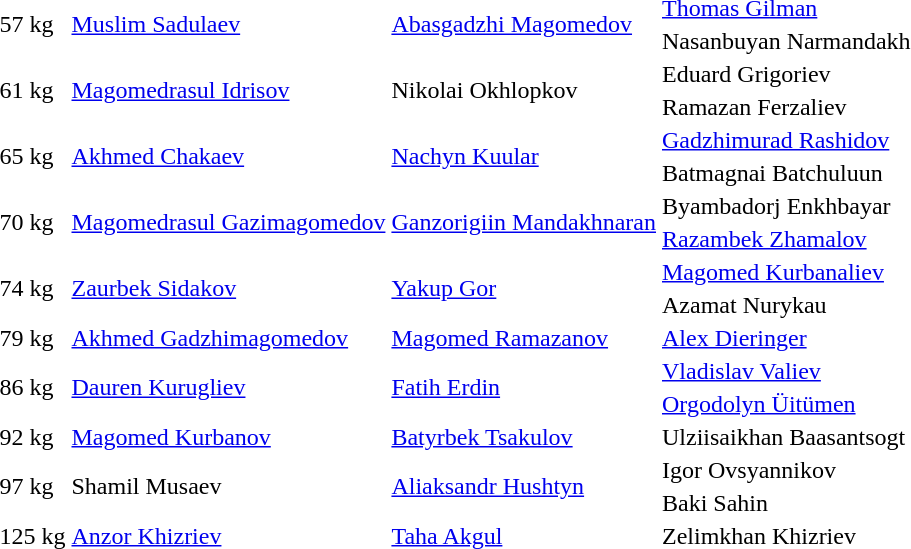<table>
<tr>
<td rowspan=2>57 kg<br></td>
<td rowspan=2> <a href='#'>Muslim Sadulaev</a></td>
<td rowspan=2> <a href='#'>Abasgadzhi Magomedov</a></td>
<td> <a href='#'>Thomas Gilman</a></td>
</tr>
<tr>
<td> Nasanbuyan Narmandakh</td>
</tr>
<tr>
<td rowspan=2>61 kg<br></td>
<td rowspan=2> <a href='#'>Magomedrasul Idrisov</a></td>
<td rowspan=2> Nikolai Okhlopkov</td>
<td> Eduard Grigoriev</td>
</tr>
<tr>
<td> Ramazan Ferzaliev</td>
</tr>
<tr>
<td rowspan=2>65 kg<br></td>
<td rowspan=2> <a href='#'>Akhmed Chakaev</a></td>
<td rowspan=2> <a href='#'>Nachyn Kuular</a></td>
<td> <a href='#'>Gadzhimurad Rashidov</a></td>
</tr>
<tr>
<td> Batmagnai Batchuluun</td>
</tr>
<tr>
<td rowspan=2>70 kg<br></td>
<td rowspan=2> <a href='#'>Magomedrasul Gazimagomedov</a></td>
<td rowspan=2> <a href='#'>Ganzorigiin Mandakhnaran</a></td>
<td> Byambadorj Enkhbayar</td>
</tr>
<tr>
<td> <a href='#'>Razambek Zhamalov</a></td>
</tr>
<tr>
<td rowspan=2>74 kg<br></td>
<td rowspan=2> <a href='#'>Zaurbek Sidakov</a></td>
<td rowspan=2> <a href='#'>Yakup Gor</a></td>
<td> <a href='#'>Magomed Kurbanaliev</a></td>
</tr>
<tr>
<td> Azamat Nurykau</td>
</tr>
<tr>
<td>79 kg<br></td>
<td> <a href='#'>Akhmed Gadzhimagomedov</a></td>
<td> <a href='#'>Magomed Ramazanov</a></td>
<td> <a href='#'>Alex Dieringer</a></td>
</tr>
<tr>
<td rowspan=2>86 kg<br></td>
<td rowspan=2> <a href='#'>Dauren Kurugliev</a></td>
<td rowspan=2> <a href='#'>Fatih Erdin</a></td>
<td> <a href='#'>Vladislav Valiev</a></td>
</tr>
<tr>
<td> <a href='#'>Orgodolyn Üitümen</a></td>
</tr>
<tr>
<td>92 kg<br></td>
<td> <a href='#'>Magomed Kurbanov</a></td>
<td> <a href='#'>Batyrbek Tsakulov</a></td>
<td> Ulziisaikhan Baasantsogt</td>
</tr>
<tr>
<td rowspan=2>97 kg<br></td>
<td rowspan=2> Shamil Musaev</td>
<td rowspan=2> <a href='#'>Aliaksandr Hushtyn</a></td>
<td> Igor Ovsyannikov</td>
</tr>
<tr>
<td> Baki Sahin</td>
</tr>
<tr>
<td>125 kg<br></td>
<td> <a href='#'>Anzor Khizriev</a></td>
<td> <a href='#'>Taha Akgul</a></td>
<td> Zelimkhan Khizriev</td>
</tr>
<tr>
</tr>
</table>
